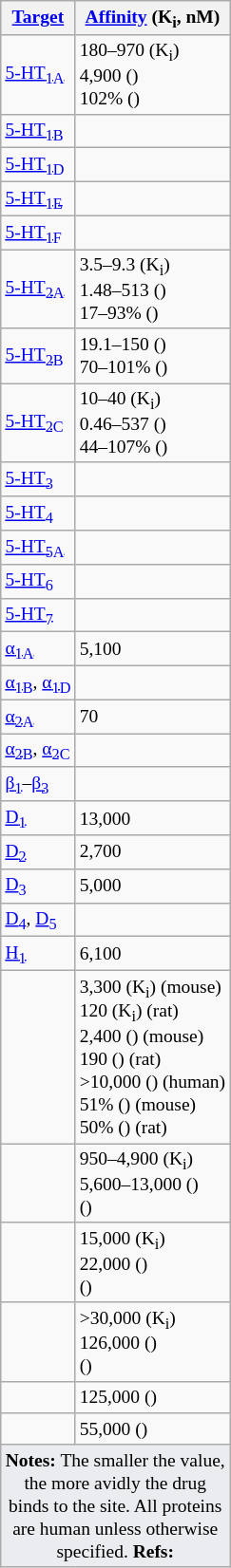<table class="wikitable floatleft" style="font-size:small;">
<tr>
<th><a href='#'>Target</a></th>
<th><a href='#'>Affinity</a> (K<sub>i</sub>, nM)</th>
</tr>
<tr>
<td><a href='#'>5-HT<sub>1A</sub></a></td>
<td>180–970 (K<sub>i</sub>)<br>4,900 ()<br>102% ()</td>
</tr>
<tr>
<td><a href='#'>5-HT<sub>1B</sub></a></td>
<td></td>
</tr>
<tr>
<td><a href='#'>5-HT<sub>1D</sub></a></td>
<td></td>
</tr>
<tr>
<td><a href='#'>5-HT<sub>1E</sub></a></td>
<td></td>
</tr>
<tr>
<td><a href='#'>5-HT<sub>1F</sub></a></td>
<td></td>
</tr>
<tr>
<td><a href='#'>5-HT<sub>2A</sub></a></td>
<td>3.5–9.3 (K<sub>i</sub>)<br>1.48–513 ()<br>17–93% ()</td>
</tr>
<tr>
<td><a href='#'>5-HT<sub>2B</sub></a></td>
<td>19.1–150 ()<br>70–101% ()</td>
</tr>
<tr>
<td><a href='#'>5-HT<sub>2C</sub></a></td>
<td>10–40 (K<sub>i</sub>)<br>0.46–537 ()<br>44–107% ()</td>
</tr>
<tr>
<td><a href='#'>5-HT<sub>3</sub></a></td>
<td></td>
</tr>
<tr>
<td><a href='#'>5-HT<sub>4</sub></a></td>
<td></td>
</tr>
<tr>
<td><a href='#'>5-HT<sub>5A</sub></a></td>
<td></td>
</tr>
<tr>
<td><a href='#'>5-HT<sub>6</sub></a></td>
<td></td>
</tr>
<tr>
<td><a href='#'>5-HT<sub>7</sub></a></td>
<td></td>
</tr>
<tr>
<td><a href='#'>α<sub>1A</sub></a></td>
<td>5,100</td>
</tr>
<tr>
<td><a href='#'>α<sub>1B</sub></a>, <a href='#'>α<sub>1D</sub></a></td>
<td></td>
</tr>
<tr>
<td><a href='#'>α<sub>2A</sub></a></td>
<td>70</td>
</tr>
<tr>
<td><a href='#'>α<sub>2B</sub></a>, <a href='#'>α<sub>2C</sub></a></td>
<td></td>
</tr>
<tr>
<td><a href='#'>β<sub>1</sub></a>–<a href='#'>β<sub>3</sub></a></td>
<td></td>
</tr>
<tr>
<td><a href='#'>D<sub>1</sub></a></td>
<td>13,000</td>
</tr>
<tr>
<td><a href='#'>D<sub>2</sub></a></td>
<td>2,700</td>
</tr>
<tr>
<td><a href='#'>D<sub>3</sub></a></td>
<td>5,000</td>
</tr>
<tr>
<td><a href='#'>D<sub>4</sub></a>, <a href='#'>D<sub>5</sub></a></td>
<td></td>
</tr>
<tr>
<td><a href='#'>H<sub>1</sub></a></td>
<td>6,100</td>
</tr>
<tr>
<td></td>
<td>3,300 (K<sub>i</sub>) (mouse)<br>120 (K<sub>i</sub>) (rat)<br>2,400 () (mouse)<br>190 () (rat)<br>>10,000 () (human)<br>51% () (mouse)<br>50% () (rat)</td>
</tr>
<tr>
<td></td>
<td>950–4,900 (K<sub>i</sub>)<br>5,600–13,000 ()<br>  ()</td>
</tr>
<tr>
<td></td>
<td>15,000 (K<sub>i</sub>)<br>22,000 ()<br>  ()</td>
</tr>
<tr>
<td></td>
<td>>30,000 (K<sub>i</sub>)<br>126,000 ()<br>  ()</td>
</tr>
<tr>
<td></td>
<td>125,000 ()</td>
</tr>
<tr>
<td></td>
<td>55,000 ()</td>
</tr>
<tr class="sortbottom">
<td colspan="2" style="width: 1px; background-color:#eaecf0; text-align: center;"><strong>Notes:</strong> The smaller the value, the more avidly the drug binds to the site. All proteins are human unless otherwise specified. <strong>Refs:</strong> <br></td>
</tr>
</table>
